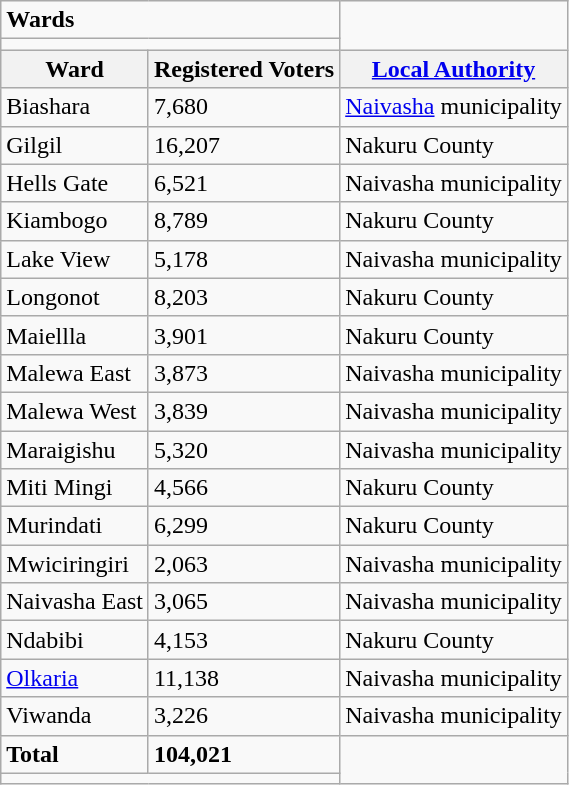<table class="wikitable">
<tr>
<td colspan="2"><strong>Wards</strong></td>
</tr>
<tr>
<td colspan="2"></td>
</tr>
<tr>
<th>Ward</th>
<th>Registered Voters</th>
<th><a href='#'>Local Authority</a></th>
</tr>
<tr>
<td>Biashara</td>
<td>7,680</td>
<td><a href='#'>Naivasha</a> municipality</td>
</tr>
<tr>
<td>Gilgil</td>
<td>16,207</td>
<td>Nakuru County</td>
</tr>
<tr>
<td>Hells Gate</td>
<td>6,521</td>
<td>Naivasha municipality</td>
</tr>
<tr>
<td>Kiambogo</td>
<td>8,789</td>
<td>Nakuru County</td>
</tr>
<tr>
<td>Lake View</td>
<td>5,178</td>
<td>Naivasha municipality</td>
</tr>
<tr>
<td>Longonot</td>
<td>8,203</td>
<td>Nakuru County</td>
</tr>
<tr>
<td>Maiellla</td>
<td>3,901</td>
<td>Nakuru County</td>
</tr>
<tr>
<td>Malewa East</td>
<td>3,873</td>
<td>Naivasha municipality</td>
</tr>
<tr>
<td>Malewa West</td>
<td>3,839</td>
<td>Naivasha municipality</td>
</tr>
<tr>
<td>Maraigishu</td>
<td>5,320</td>
<td>Naivasha municipality</td>
</tr>
<tr>
<td>Miti Mingi</td>
<td>4,566</td>
<td>Nakuru County</td>
</tr>
<tr>
<td>Murindati</td>
<td>6,299</td>
<td>Nakuru County</td>
</tr>
<tr>
<td>Mwiciringiri</td>
<td>2,063</td>
<td>Naivasha municipality</td>
</tr>
<tr>
<td>Naivasha East</td>
<td>3,065</td>
<td>Naivasha municipality</td>
</tr>
<tr>
<td>Ndabibi</td>
<td>4,153</td>
<td>Nakuru County</td>
</tr>
<tr>
<td><a href='#'>Olkaria</a></td>
<td>11,138</td>
<td>Naivasha municipality</td>
</tr>
<tr>
<td>Viwanda</td>
<td>3,226</td>
<td>Naivasha municipality</td>
</tr>
<tr>
<td><strong>Total</strong></td>
<td><strong>104,021</strong></td>
</tr>
<tr>
<td colspan="2"></td>
</tr>
</table>
